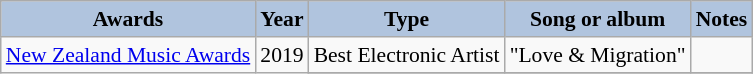<table class="wikitable" style="font-size:90%">
<tr style="text-align:center;">
<th style="background:#B0C4DE;">Awards</th>
<th style="background:#B0C4DE;">Year</th>
<th style="background:#B0C4DE;">Type</th>
<th style="background:#B0C4DE;">Song or album</th>
<th style="background:#B0C4DE;">Notes</th>
</tr>
<tr>
<td rowspan=3><a href='#'>New Zealand Music Awards</a></td>
<td rowspan=3>2019</td>
<td>Best Electronic Artist</td>
<td>"Love & Migration"</td>
<td></td>
</tr>
<tr>
</tr>
</table>
